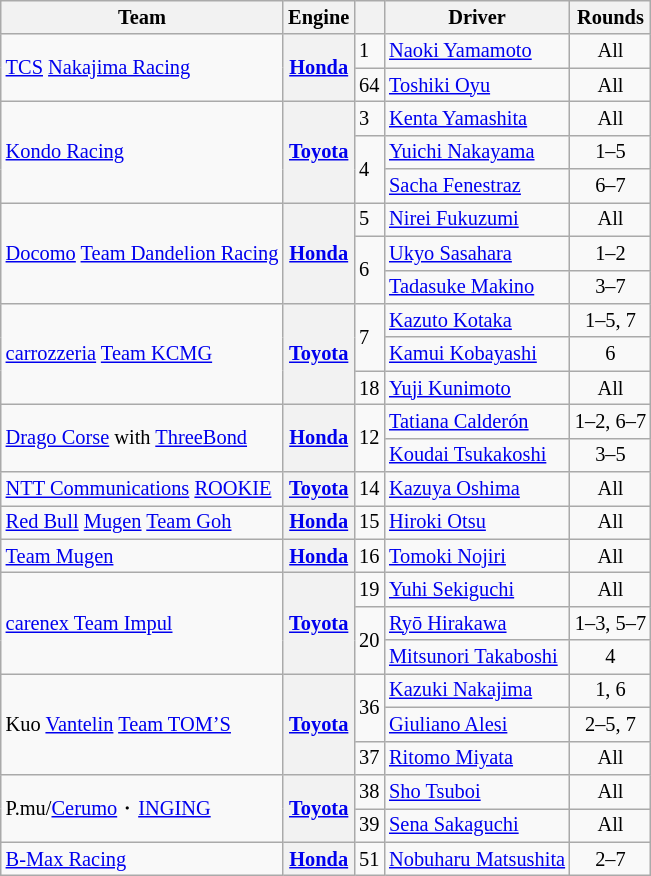<table class="wikitable" style="font-size:85%">
<tr>
<th>Team</th>
<th>Engine</th>
<th></th>
<th>Driver</th>
<th>Rounds</th>
</tr>
<tr>
<td rowspan="2"> <a href='#'>TCS</a> <a href='#'>Nakajima Racing</a></td>
<th rowspan="2"><a href='#'>Honda</a></th>
<td id="1">1</td>
<td> <a href='#'>Naoki Yamamoto</a></td>
<td align="center">All</td>
</tr>
<tr>
<td id="64">64</td>
<td> <a href='#'>Toshiki Oyu</a></td>
<td align="center">All</td>
</tr>
<tr>
<td rowspan="3"> <a href='#'>Kondo Racing</a></td>
<th rowspan="3"><a href='#'>Toyota</a></th>
<td>3</td>
<td> <a href='#'>Kenta Yamashita</a></td>
<td align="center">All</td>
</tr>
<tr>
<td rowspan="2">4</td>
<td> <a href='#'>Yuichi Nakayama</a></td>
<td align="center">1–5</td>
</tr>
<tr>
<td> <a href='#'>Sacha Fenestraz</a></td>
<td align="center">6–7</td>
</tr>
<tr>
<td rowspan="3"> <a href='#'>Docomo</a> <a href='#'>Team Dandelion Racing</a></td>
<th rowspan="3"><a href='#'>Honda</a></th>
<td id="5">5</td>
<td> <a href='#'>Nirei Fukuzumi</a></td>
<td align="center">All</td>
</tr>
<tr>
<td rowspan="2" id="6">6</td>
<td> <a href='#'>Ukyo Sasahara</a></td>
<td align="center">1–2</td>
</tr>
<tr>
<td> <a href='#'>Tadasuke Makino</a></td>
<td align="center">3–7</td>
</tr>
<tr>
<td rowspan="3"> <a href='#'>carrozzeria</a> <a href='#'>Team KCMG</a></td>
<th rowspan="3"><a href='#'>Toyota</a></th>
<td rowspan="2">7</td>
<td> <a href='#'>Kazuto Kotaka</a></td>
<td align="center">1–5, 7</td>
</tr>
<tr>
<td> <a href='#'>Kamui Kobayashi</a></td>
<td align="center">6</td>
</tr>
<tr>
<td>18</td>
<td> <a href='#'>Yuji Kunimoto</a></td>
<td align="center">All</td>
</tr>
<tr>
<td rowspan="2"> <a href='#'>Drago Corse</a> with <a href='#'>ThreeBond</a></td>
<th rowspan="2"><a href='#'>Honda</a></th>
<td rowspan="2" id="12">12</td>
<td> <a href='#'>Tatiana Calderón</a></td>
<td align="center">1–2, 6–7</td>
</tr>
<tr>
<td> <a href='#'>Koudai Tsukakoshi</a></td>
<td align="center">3–5</td>
</tr>
<tr>
<td> <a href='#'>NTT Communications</a> <a href='#'>ROOKIE</a></td>
<th><a href='#'>Toyota</a></th>
<td>14</td>
<td> <a href='#'>Kazuya Oshima</a></td>
<td align="center">All</td>
</tr>
<tr>
<td> <a href='#'>Red Bull</a> <a href='#'>Mugen</a> <a href='#'>Team Goh</a></td>
<th><a href='#'>Honda</a></th>
<td>15</td>
<td> <a href='#'>Hiroki Otsu</a></td>
<td align="center">All</td>
</tr>
<tr>
<td>  <a href='#'>Team Mugen</a></td>
<th><a href='#'>Honda</a></th>
<td>16</td>
<td> <a href='#'>Tomoki Nojiri</a></td>
<td align="center">All</td>
</tr>
<tr>
<td rowspan="3"> <a href='#'>carenex Team Impul</a></td>
<th rowspan="3"><a href='#'>Toyota</a></th>
<td>19</td>
<td> <a href='#'>Yuhi Sekiguchi</a></td>
<td align="center">All</td>
</tr>
<tr>
<td rowspan="2">20</td>
<td> <a href='#'>Ryō Hirakawa</a></td>
<td align="center">1–3, 5–7</td>
</tr>
<tr>
<td> <a href='#'>Mitsunori Takaboshi</a></td>
<td align="center">4</td>
</tr>
<tr>
<td rowspan="3"> Kuo <a href='#'>Vantelin</a> <a href='#'>Team TOM’S</a></td>
<th rowspan="3"><a href='#'>Toyota</a></th>
<td rowspan="2">36</td>
<td> <a href='#'>Kazuki Nakajima</a></td>
<td align="center">1, 6</td>
</tr>
<tr>
<td> <a href='#'>Giuliano Alesi</a></td>
<td align="center">2–5, 7</td>
</tr>
<tr>
<td>37</td>
<td> <a href='#'>Ritomo Miyata</a></td>
<td align="center">All</td>
</tr>
<tr>
<td rowspan="2"> P.mu/<a href='#'>Cerumo</a>・<a href='#'>INGING</a></td>
<th rowspan="2"><a href='#'>Toyota</a></th>
<td>38</td>
<td> <a href='#'>Sho Tsuboi</a></td>
<td align="center">All</td>
</tr>
<tr>
<td>39</td>
<td> <a href='#'>Sena Sakaguchi</a></td>
<td align="center">All</td>
</tr>
<tr>
<td> <a href='#'>B-Max Racing</a></td>
<th><a href='#'>Honda</a></th>
<td id="51">51</td>
<td> <a href='#'>Nobuharu Matsushita</a></td>
<td align="center">2–7</td>
</tr>
</table>
